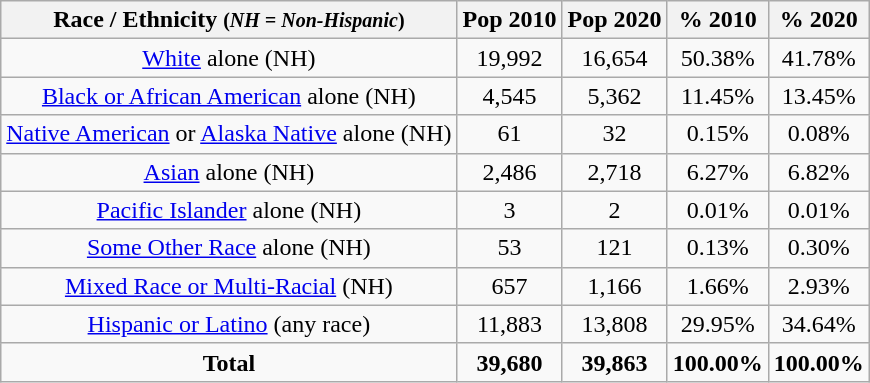<table class="wikitable" style="text-align:center;">
<tr>
<th>Race / Ethnicity <small>(<em>NH = Non-Hispanic</em>)</small></th>
<th>Pop 2010</th>
<th>Pop 2020</th>
<th>% 2010</th>
<th>% 2020</th>
</tr>
<tr>
<td><a href='#'>White</a> alone (NH)</td>
<td>19,992</td>
<td>16,654</td>
<td>50.38%</td>
<td>41.78%</td>
</tr>
<tr>
<td><a href='#'>Black or African American</a> alone (NH)</td>
<td>4,545</td>
<td>5,362</td>
<td>11.45%</td>
<td>13.45%</td>
</tr>
<tr>
<td><a href='#'>Native American</a> or <a href='#'>Alaska Native</a> alone (NH)</td>
<td>61</td>
<td>32</td>
<td>0.15%</td>
<td>0.08%</td>
</tr>
<tr>
<td><a href='#'>Asian</a> alone (NH)</td>
<td>2,486</td>
<td>2,718</td>
<td>6.27%</td>
<td>6.82%</td>
</tr>
<tr>
<td><a href='#'>Pacific Islander</a> alone (NH)</td>
<td>3</td>
<td>2</td>
<td>0.01%</td>
<td>0.01%</td>
</tr>
<tr>
<td><a href='#'>Some Other Race</a> alone (NH)</td>
<td>53</td>
<td>121</td>
<td>0.13%</td>
<td>0.30%</td>
</tr>
<tr>
<td><a href='#'>Mixed Race or Multi-Racial</a> (NH)</td>
<td>657</td>
<td>1,166</td>
<td>1.66%</td>
<td>2.93%</td>
</tr>
<tr>
<td><a href='#'>Hispanic or Latino</a> (any race)</td>
<td>11,883</td>
<td>13,808</td>
<td>29.95%</td>
<td>34.64%</td>
</tr>
<tr>
<td><strong>Total</strong></td>
<td><strong>39,680</strong></td>
<td><strong>39,863</strong></td>
<td><strong>100.00%</strong></td>
<td><strong>100.00%</strong></td>
</tr>
</table>
